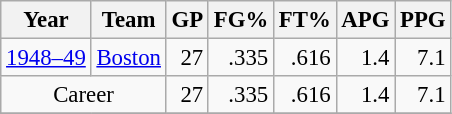<table class="wikitable sortable" style="font-size:95%; text-align:right;">
<tr>
<th>Year</th>
<th>Team</th>
<th>GP</th>
<th>FG%</th>
<th>FT%</th>
<th>APG</th>
<th>PPG</th>
</tr>
<tr>
<td style="text-align:left;"><a href='#'>1948–49</a></td>
<td style="text-align:left;"><a href='#'>Boston</a></td>
<td>27</td>
<td>.335</td>
<td>.616</td>
<td>1.4</td>
<td>7.1</td>
</tr>
<tr>
<td style="text-align:center;" colspan="2">Career</td>
<td>27</td>
<td>.335</td>
<td>.616</td>
<td>1.4</td>
<td>7.1</td>
</tr>
<tr>
</tr>
</table>
